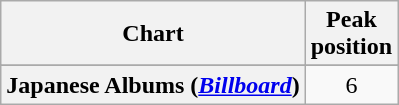<table class="wikitable sortable plainrowheaders" style="text-align:center">
<tr>
<th scope="col">Chart</th>
<th scope="col">Peak<br>position</th>
</tr>
<tr>
</tr>
<tr>
<th scope="row">Japanese Albums (<em><a href='#'>Billboard</a></em>)</th>
<td>6</td>
</tr>
</table>
